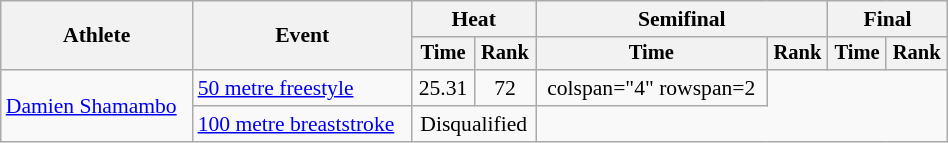<table class="wikitable" style="text-align:center; font-size:90%; width:50%;">
<tr>
<th rowspan="2">Athlete</th>
<th rowspan="2">Event</th>
<th colspan="2">Heat</th>
<th colspan="2">Semifinal</th>
<th colspan="2">Final</th>
</tr>
<tr style="font-size:95%">
<th>Time</th>
<th>Rank</th>
<th>Time</th>
<th>Rank</th>
<th>Time</th>
<th>Rank</th>
</tr>
<tr align=center>
<td align=left rowspan="2"><a href='#'>Damien Shamambo</a></td>
<td align=left><a href='#'>50 metre freestyle</a></td>
<td>25.31</td>
<td>72</td>
<td>colspan="4" rowspan=2 </td>
</tr>
<tr align=center>
<td align=left><a href='#'>100 metre breaststroke</a></td>
<td colspan=2>Disqualified</td>
</tr>
</table>
